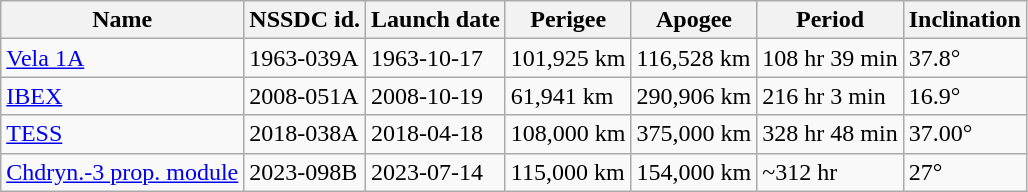<table class="wikitable">
<tr>
<th>Name</th>
<th>NSSDC id.</th>
<th>Launch date</th>
<th>Perigee</th>
<th>Apogee</th>
<th>Period</th>
<th>Inclination</th>
</tr>
<tr>
<td><a href='#'>Vela 1A</a></td>
<td>1963-039A</td>
<td>1963-10-17</td>
<td>101,925 km</td>
<td>116,528 km</td>
<td>108 hr 39 min</td>
<td>37.8°</td>
</tr>
<tr>
<td><a href='#'>IBEX</a></td>
<td>2008-051A</td>
<td>2008-10-19</td>
<td>61,941 km</td>
<td>290,906 km</td>
<td>216 hr 3 min</td>
<td>16.9°</td>
</tr>
<tr>
<td><a href='#'>TESS</a></td>
<td>2018-038A</td>
<td>2018-04-18</td>
<td>108,000 km</td>
<td>375,000 km</td>
<td>328 hr 48 min</td>
<td>37.00°</td>
</tr>
<tr>
<td><a href='#'>Chdryn.-3 prop. module</a></td>
<td>2023-098B</td>
<td>2023-07-14</td>
<td>115,000 km</td>
<td>154,000 km</td>
<td>~312 hr</td>
<td>27°</td>
</tr>
</table>
